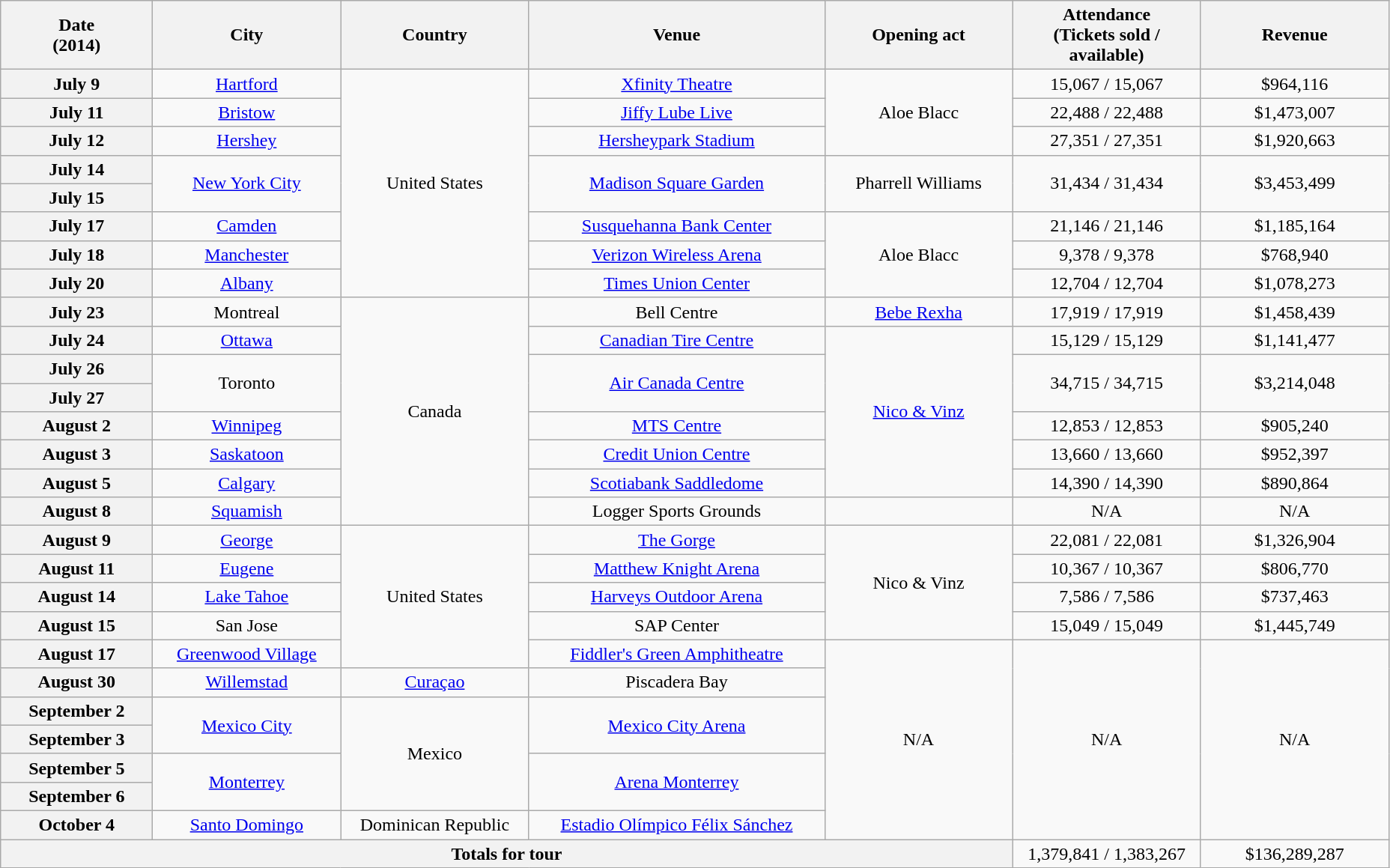<table class="wikitable plainrowheaders" style="text-align:center;">
<tr>
<th scope="col" style="width:8em;">Date<br>(2014)</th>
<th scope="col" style="width:10em;">City</th>
<th scope="col" style="width:10em;">Country</th>
<th scope="col" style="width:16em;">Venue</th>
<th scope="col" style="width:10em;">Opening act</th>
<th scope="col" style="width:10em;">Attendance<br>(Tickets sold / available)</th>
<th scope="col" style="width:10em;">Revenue</th>
</tr>
<tr>
<th scope="row">July 9</th>
<td><a href='#'>Hartford</a></td>
<td rowspan="8">United States</td>
<td><a href='#'>Xfinity Theatre</a></td>
<td rowspan="3">Aloe Blacc</td>
<td>15,067 / 15,067</td>
<td>$964,116</td>
</tr>
<tr>
<th scope="row">July 11</th>
<td><a href='#'>Bristow</a></td>
<td><a href='#'>Jiffy Lube Live</a></td>
<td>22,488 / 22,488</td>
<td>$1,473,007</td>
</tr>
<tr>
<th scope="row">July 12</th>
<td><a href='#'>Hershey</a></td>
<td><a href='#'>Hersheypark Stadium</a></td>
<td>27,351 / 27,351</td>
<td>$1,920,663</td>
</tr>
<tr>
<th scope="row">July 14</th>
<td rowspan="2"><a href='#'>New York City</a></td>
<td rowspan="2"><a href='#'>Madison Square Garden</a></td>
<td rowspan="2">Pharrell Williams</td>
<td rowspan="2">31,434 / 31,434</td>
<td rowspan="2">$3,453,499</td>
</tr>
<tr>
<th scope="row">July 15</th>
</tr>
<tr>
<th scope="row">July 17</th>
<td><a href='#'>Camden</a></td>
<td><a href='#'>Susquehanna Bank Center</a></td>
<td rowspan="3">Aloe Blacc</td>
<td>21,146 / 21,146</td>
<td>$1,185,164</td>
</tr>
<tr>
<th scope="row">July 18</th>
<td><a href='#'>Manchester</a></td>
<td><a href='#'>Verizon Wireless Arena</a></td>
<td>9,378 / 9,378</td>
<td>$768,940</td>
</tr>
<tr>
<th scope="row">July 20</th>
<td><a href='#'>Albany</a></td>
<td><a href='#'>Times Union Center</a></td>
<td>12,704 / 12,704</td>
<td>$1,078,273</td>
</tr>
<tr>
<th scope="row">July 23</th>
<td>Montreal</td>
<td rowspan="8">Canada</td>
<td>Bell Centre</td>
<td><a href='#'>Bebe Rexha</a></td>
<td>17,919 / 17,919</td>
<td>$1,458,439</td>
</tr>
<tr>
<th scope="row">July 24</th>
<td><a href='#'>Ottawa</a></td>
<td><a href='#'>Canadian Tire Centre</a></td>
<td rowspan="6"><a href='#'>Nico & Vinz</a></td>
<td>15,129 / 15,129</td>
<td>$1,141,477</td>
</tr>
<tr>
<th scope="row">July 26</th>
<td rowspan="2">Toronto</td>
<td rowspan="2"><a href='#'>Air Canada Centre</a></td>
<td rowspan="2">34,715 / 34,715</td>
<td rowspan="2">$3,214,048</td>
</tr>
<tr>
<th scope="row">July 27</th>
</tr>
<tr>
<th scope="row">August 2</th>
<td><a href='#'>Winnipeg</a></td>
<td><a href='#'>MTS Centre</a></td>
<td>12,853 / 12,853</td>
<td>$905,240</td>
</tr>
<tr>
<th scope="row">August 3</th>
<td><a href='#'>Saskatoon</a></td>
<td><a href='#'>Credit Union Centre</a></td>
<td>13,660 / 13,660</td>
<td>$952,397</td>
</tr>
<tr>
<th scope="row">August 5</th>
<td><a href='#'>Calgary</a></td>
<td><a href='#'>Scotiabank Saddledome</a></td>
<td>14,390 / 14,390</td>
<td>$890,864</td>
</tr>
<tr>
<th scope="row">August 8</th>
<td><a href='#'>Squamish</a></td>
<td>Logger Sports Grounds</td>
<td></td>
<td>N/A</td>
<td>N/A</td>
</tr>
<tr>
<th scope="row">August 9</th>
<td><a href='#'>George</a></td>
<td rowspan="5">United States</td>
<td><a href='#'>The Gorge</a></td>
<td rowspan="4">Nico & Vinz</td>
<td>22,081 / 22,081</td>
<td>$1,326,904</td>
</tr>
<tr>
<th scope="row">August 11</th>
<td><a href='#'>Eugene</a></td>
<td><a href='#'>Matthew Knight Arena</a></td>
<td>10,367 / 10,367</td>
<td>$806,770</td>
</tr>
<tr>
<th scope="row">August 14</th>
<td><a href='#'>Lake Tahoe</a></td>
<td><a href='#'>Harveys Outdoor Arena</a></td>
<td>7,586 / 7,586</td>
<td>$737,463</td>
</tr>
<tr>
<th scope="row">August 15</th>
<td>San Jose</td>
<td>SAP Center</td>
<td>15,049 / 15,049</td>
<td>$1,445,749</td>
</tr>
<tr>
<th scope="row">August 17</th>
<td><a href='#'>Greenwood Village</a></td>
<td><a href='#'>Fiddler's Green Amphitheatre</a></td>
<td rowspan="7">N/A</td>
<td rowspan="7">N/A</td>
<td rowspan="7">N/A</td>
</tr>
<tr>
<th scope="row">August 30</th>
<td><a href='#'>Willemstad</a></td>
<td><a href='#'>Curaçao</a></td>
<td>Piscadera Bay</td>
</tr>
<tr>
<th scope="row">September 2</th>
<td rowspan="2"><a href='#'>Mexico City</a></td>
<td rowspan="4">Mexico</td>
<td rowspan="2"><a href='#'>Mexico City Arena</a></td>
</tr>
<tr>
<th scope="row">September 3</th>
</tr>
<tr>
<th scope="row">September 5</th>
<td rowspan="2"><a href='#'>Monterrey</a></td>
<td rowspan="2"><a href='#'>Arena Monterrey</a></td>
</tr>
<tr>
<th scope="row">September 6</th>
</tr>
<tr>
<th scope="row">October 4</th>
<td><a href='#'>Santo Domingo</a></td>
<td>Dominican Republic</td>
<td><a href='#'>Estadio Olímpico Félix Sánchez</a></td>
</tr>
<tr>
<th colspan="5">Totals for tour</th>
<td>1,379,841 / 1,383,267</td>
<td>$136,289,287</td>
</tr>
</table>
